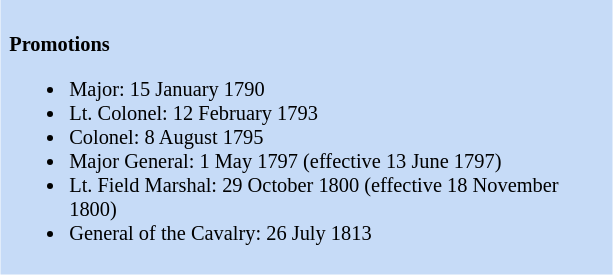<table class="toccolours" style="float: right; margin-left: 1em; margin-right: 2em; font-size: 85%; background:#c6dbf7; color:black; width:30em; max-width: 40%;" cellspacing="5">
<tr>
<td style="text-align: left;"><br><strong>Promotions</strong><ul><li>Major: 15 January 1790</li><li>Lt. Colonel: 12 February 1793</li><li>Colonel: 8 August 1795</li><li>Major General: 1 May 1797 (effective 13 June 1797)</li><li>Lt. Field Marshal: 29 October 1800 (effective 18 November 1800)</li><li>General of the Cavalry: 26 July 1813</li></ul></td>
</tr>
</table>
